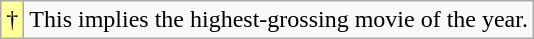<table class="wikitable">
<tr>
<td style="background-color:#FFFF99">†</td>
<td>This implies the highest-grossing movie of the year.</td>
</tr>
</table>
